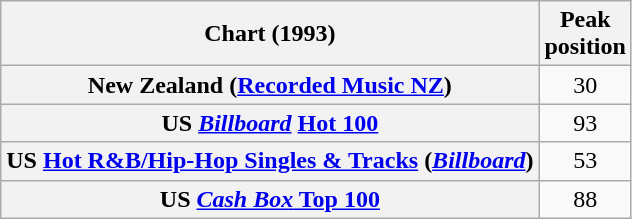<table class="wikitable sortable plainrowheaders" style="text-align:center">
<tr>
<th>Chart (1993)</th>
<th>Peak<br>position</th>
</tr>
<tr>
<th scope="row">New Zealand (<a href='#'>Recorded Music NZ</a>)</th>
<td style="text-align:center;">30</td>
</tr>
<tr>
<th scope="row">US <em><a href='#'>Billboard</a></em> <a href='#'>Hot 100</a></th>
<td style="text-align:center;">93</td>
</tr>
<tr>
<th scope="row">US <a href='#'>Hot R&B/Hip-Hop Singles & Tracks</a> (<em><a href='#'>Billboard</a></em>)</th>
<td style="text-align:center;">53</td>
</tr>
<tr>
<th scope="row">US <a href='#'><em>Cash Box</em> Top 100</a></th>
<td style="text-align:center;">88</td>
</tr>
</table>
